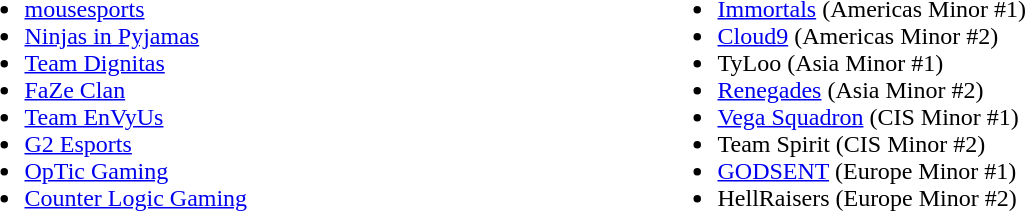<table cellspacing="10">
<tr>
<td valign="top" width="450px"><br><ul><li><a href='#'>mousesports</a></li><li><a href='#'>Ninjas in Pyjamas</a></li><li><a href='#'>Team Dignitas</a></li><li><a href='#'>FaZe Clan</a></li><li><a href='#'>Team EnVyUs</a></li><li><a href='#'>G2 Esports</a></li><li><a href='#'>OpTic Gaming</a></li><li><a href='#'>Counter Logic Gaming</a></li></ul></td>
<td valign="top"><br><ul><li><a href='#'>Immortals</a> (Americas Minor #1)</li><li><a href='#'>Cloud9</a> (Americas Minor #2)</li><li>TyLoo (Asia Minor #1)</li><li><a href='#'>Renegades</a> (Asia Minor #2)</li><li><a href='#'>Vega Squadron</a> (CIS Minor #1)</li><li>Team Spirit (CIS Minor #2)</li><li><a href='#'>GODSENT</a> (Europe Minor #1)</li><li>HellRaisers (Europe Minor #2)</li></ul></td>
</tr>
<tr>
</tr>
</table>
